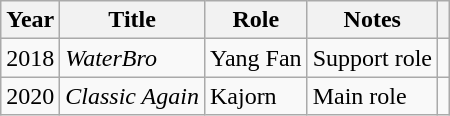<table class="wikitable sortable plainrowheaders">
<tr>
<th scope="col">Year</th>
<th scope="col">Title</th>
<th scope="col">Role</th>
<th scope="col" class="unsortable">Notes</th>
<th scope="col" class="unsortable"></th>
</tr>
<tr>
<td>2018</td>
<td><em>WaterBro</em></td>
<td>Yang Fan</td>
<td>Support role</td>
<td style="text-align: center;"></td>
</tr>
<tr>
<td>2020</td>
<td><em>Classic Again</em></td>
<td>Kajorn</td>
<td>Main role</td>
<td style="text-align: center;"></td>
</tr>
</table>
